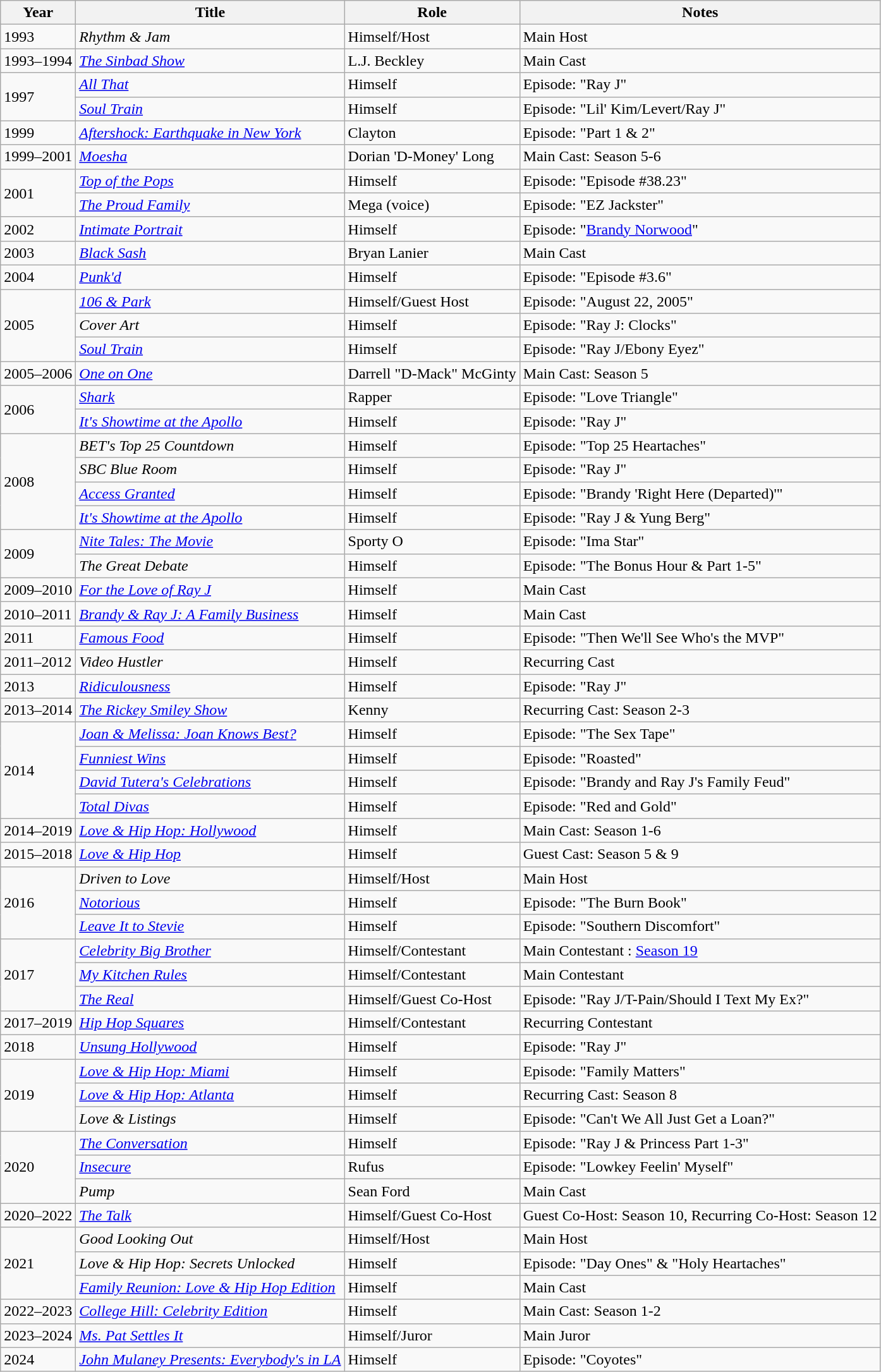<table class="wikitable plainrowheaders sortable" style="margin-right: 0;">
<tr>
<th>Year</th>
<th>Title</th>
<th>Role</th>
<th>Notes</th>
</tr>
<tr>
<td>1993</td>
<td><em>Rhythm & Jam</em></td>
<td>Himself/Host</td>
<td>Main Host</td>
</tr>
<tr>
<td>1993–1994</td>
<td><em><a href='#'>The Sinbad Show</a></em></td>
<td>L.J. Beckley</td>
<td>Main Cast</td>
</tr>
<tr>
<td rowspan="2">1997</td>
<td><em><a href='#'>All That</a></em></td>
<td>Himself</td>
<td>Episode: "Ray J"</td>
</tr>
<tr>
<td><em><a href='#'>Soul Train</a></em></td>
<td>Himself</td>
<td>Episode: "Lil' Kim/Levert/Ray J"</td>
</tr>
<tr>
<td>1999</td>
<td><em><a href='#'>Aftershock: Earthquake in New York</a></em></td>
<td>Clayton</td>
<td>Episode: "Part 1 & 2"</td>
</tr>
<tr>
<td>1999–2001</td>
<td><em><a href='#'>Moesha</a></em></td>
<td>Dorian 'D-Money' Long</td>
<td>Main Cast: Season 5-6</td>
</tr>
<tr>
<td rowspan="2">2001</td>
<td><em><a href='#'>Top of the Pops</a></em></td>
<td>Himself</td>
<td>Episode: "Episode #38.23"</td>
</tr>
<tr>
<td><em><a href='#'>The Proud Family</a></em></td>
<td>Mega (voice)</td>
<td>Episode: "EZ Jackster"</td>
</tr>
<tr>
<td>2002</td>
<td><em><a href='#'>Intimate Portrait</a></em></td>
<td>Himself</td>
<td>Episode: "<a href='#'>Brandy Norwood</a>"</td>
</tr>
<tr>
<td>2003</td>
<td><em><a href='#'>Black Sash</a></em></td>
<td>Bryan Lanier</td>
<td>Main Cast</td>
</tr>
<tr>
<td>2004</td>
<td><em><a href='#'>Punk'd</a></em></td>
<td>Himself</td>
<td>Episode: "Episode #3.6"</td>
</tr>
<tr>
<td rowspan="3">2005</td>
<td><em><a href='#'>106 & Park</a></em></td>
<td>Himself/Guest Host</td>
<td>Episode: "August 22, 2005"</td>
</tr>
<tr>
<td><em>Cover Art</em></td>
<td>Himself</td>
<td>Episode: "Ray J: Clocks"</td>
</tr>
<tr>
<td><em><a href='#'>Soul Train</a></em></td>
<td>Himself</td>
<td>Episode: "Ray J/Ebony Eyez"</td>
</tr>
<tr>
<td>2005–2006</td>
<td><em><a href='#'>One on One</a></em></td>
<td>Darrell "D-Mack" McGinty</td>
<td>Main Cast: Season 5</td>
</tr>
<tr>
<td rowspan="2">2006</td>
<td><em><a href='#'>Shark</a></em></td>
<td>Rapper</td>
<td>Episode: "Love Triangle"</td>
</tr>
<tr>
<td><em><a href='#'>It's Showtime at the Apollo</a></em></td>
<td>Himself</td>
<td>Episode: "Ray J"</td>
</tr>
<tr>
<td rowspan="4">2008</td>
<td><em>BET's Top 25 Countdown</em></td>
<td>Himself</td>
<td>Episode: "Top 25 Heartaches"</td>
</tr>
<tr>
<td><em>SBC Blue Room</em></td>
<td>Himself</td>
<td>Episode: "Ray J"</td>
</tr>
<tr>
<td><em><a href='#'>Access Granted</a></em></td>
<td>Himself</td>
<td>Episode: "Brandy 'Right Here (Departed)'"</td>
</tr>
<tr>
<td><em><a href='#'>It's Showtime at the Apollo</a></em></td>
<td>Himself</td>
<td>Episode: "Ray J & Yung Berg"</td>
</tr>
<tr>
<td rowspan="2">2009</td>
<td><em><a href='#'>Nite Tales: The Movie</a></em></td>
<td>Sporty O</td>
<td>Episode: "Ima Star"</td>
</tr>
<tr>
<td><em>The Great Debate</em></td>
<td>Himself</td>
<td>Episode: "The Bonus Hour & Part 1-5"</td>
</tr>
<tr>
<td>2009–2010</td>
<td><em><a href='#'>For the Love of Ray J</a></em></td>
<td>Himself</td>
<td>Main Cast</td>
</tr>
<tr>
<td>2010–2011</td>
<td><em><a href='#'>Brandy & Ray J: A Family Business</a></em></td>
<td>Himself</td>
<td>Main Cast</td>
</tr>
<tr>
<td>2011</td>
<td><em><a href='#'>Famous Food</a></em></td>
<td>Himself</td>
<td>Episode: "Then We'll See Who's the MVP"</td>
</tr>
<tr>
<td>2011–2012</td>
<td><em>Video Hustler</em></td>
<td>Himself</td>
<td>Recurring Cast</td>
</tr>
<tr>
<td>2013</td>
<td><em><a href='#'>Ridiculousness</a></em></td>
<td>Himself</td>
<td>Episode: "Ray J"</td>
</tr>
<tr>
<td>2013–2014</td>
<td><em><a href='#'>The Rickey Smiley Show</a></em></td>
<td>Kenny</td>
<td>Recurring Cast: Season 2-3</td>
</tr>
<tr>
<td rowspan="4">2014</td>
<td><em><a href='#'>Joan & Melissa: Joan Knows Best?</a></em></td>
<td>Himself</td>
<td>Episode: "The Sex Tape"</td>
</tr>
<tr>
<td><em><a href='#'>Funniest Wins</a></em></td>
<td>Himself</td>
<td>Episode: "Roasted"</td>
</tr>
<tr>
<td><em><a href='#'>David Tutera's Celebrations</a></em></td>
<td>Himself</td>
<td>Episode: "Brandy and Ray J's Family Feud"</td>
</tr>
<tr>
<td><em><a href='#'>Total Divas</a></em></td>
<td>Himself</td>
<td>Episode: "Red and Gold"</td>
</tr>
<tr>
<td>2014–2019</td>
<td><em><a href='#'>Love & Hip Hop: Hollywood</a></em></td>
<td>Himself</td>
<td>Main Cast: Season 1-6</td>
</tr>
<tr>
<td>2015–2018</td>
<td><em><a href='#'>Love & Hip Hop</a></em></td>
<td>Himself</td>
<td>Guest Cast: Season 5 & 9</td>
</tr>
<tr>
<td rowspan="3">2016</td>
<td><em>Driven to Love</em></td>
<td>Himself/Host</td>
<td>Main Host</td>
</tr>
<tr>
<td><em><a href='#'>Notorious</a></em></td>
<td>Himself</td>
<td>Episode: "The Burn Book"</td>
</tr>
<tr>
<td><em><a href='#'>Leave It to Stevie</a></em></td>
<td>Himself</td>
<td>Episode: "Southern Discomfort"</td>
</tr>
<tr>
<td rowspan="3">2017</td>
<td><em><a href='#'>Celebrity Big Brother</a></em></td>
<td>Himself/Contestant</td>
<td>Main Contestant : <a href='#'>Season 19</a></td>
</tr>
<tr>
<td><em><a href='#'>My Kitchen Rules</a></em></td>
<td>Himself/Contestant</td>
<td>Main Contestant</td>
</tr>
<tr>
<td><em><a href='#'>The Real</a></em></td>
<td>Himself/Guest Co-Host</td>
<td>Episode: "Ray J/T-Pain/Should I Text My Ex?"</td>
</tr>
<tr>
<td>2017–2019</td>
<td><em><a href='#'>Hip Hop Squares</a></em></td>
<td>Himself/Contestant</td>
<td>Recurring Contestant</td>
</tr>
<tr>
<td>2018</td>
<td><em><a href='#'>Unsung Hollywood</a></em></td>
<td>Himself</td>
<td>Episode: "Ray J"</td>
</tr>
<tr>
<td rowspan="3">2019</td>
<td><em><a href='#'>Love & Hip Hop: Miami</a></em></td>
<td>Himself</td>
<td>Episode: "Family Matters"</td>
</tr>
<tr>
<td><em><a href='#'>Love & Hip Hop: Atlanta</a></em></td>
<td>Himself</td>
<td>Recurring Cast: Season 8</td>
</tr>
<tr>
<td><em>Love & Listings</em></td>
<td>Himself</td>
<td>Episode: "Can't We All Just Get a Loan?"</td>
</tr>
<tr>
<td rowspan="3">2020</td>
<td><em><a href='#'>The Conversation</a></em></td>
<td>Himself</td>
<td>Episode: "Ray J & Princess Part 1-3"</td>
</tr>
<tr>
<td><em><a href='#'>Insecure</a></em></td>
<td>Rufus</td>
<td>Episode: "Lowkey Feelin' Myself"</td>
</tr>
<tr>
<td><em>Pump</em></td>
<td>Sean Ford</td>
<td>Main Cast</td>
</tr>
<tr>
<td>2020–2022</td>
<td><em><a href='#'>The Talk</a></em></td>
<td>Himself/Guest Co-Host</td>
<td>Guest Co-Host: Season 10, Recurring Co-Host: Season 12</td>
</tr>
<tr>
<td rowspan="3">2021</td>
<td><em>Good Looking Out</em></td>
<td>Himself/Host</td>
<td>Main Host</td>
</tr>
<tr>
<td><em>Love & Hip Hop: Secrets Unlocked</em></td>
<td>Himself</td>
<td>Episode: "Day Ones" & "Holy Heartaches"</td>
</tr>
<tr>
<td><em><a href='#'>Family Reunion: Love & Hip Hop Edition</a></em></td>
<td>Himself</td>
<td>Main Cast</td>
</tr>
<tr>
<td>2022–2023</td>
<td><em><a href='#'>College Hill: Celebrity Edition</a></em></td>
<td>Himself</td>
<td>Main Cast: Season 1-2</td>
</tr>
<tr>
<td>2023–2024</td>
<td><em><a href='#'>Ms. Pat Settles It</a></em></td>
<td>Himself/Juror</td>
<td>Main Juror</td>
</tr>
<tr>
<td>2024</td>
<td><em><a href='#'>John Mulaney Presents: Everybody's in LA</a></em></td>
<td>Himself</td>
<td>Episode: "Coyotes"</td>
</tr>
</table>
